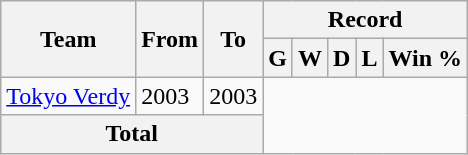<table class="wikitable" style="text-align: center">
<tr>
<th rowspan="2">Team</th>
<th rowspan="2">From</th>
<th rowspan="2">To</th>
<th colspan="5">Record</th>
</tr>
<tr>
<th>G</th>
<th>W</th>
<th>D</th>
<th>L</th>
<th>Win %</th>
</tr>
<tr>
<td align="left"><a href='#'>Tokyo Verdy</a></td>
<td align="left">2003</td>
<td align="left">2003<br></td>
</tr>
<tr>
<th colspan="3">Total<br></th>
</tr>
</table>
